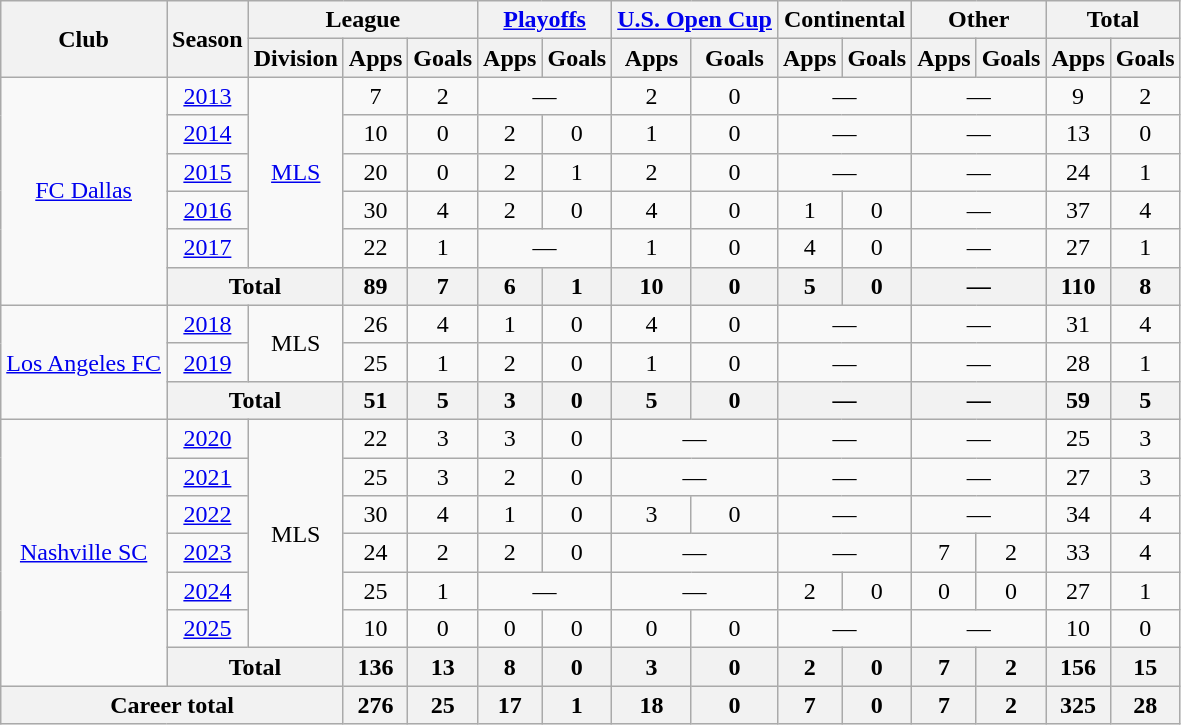<table class="wikitable" style="text-align:center">
<tr>
<th rowspan="2">Club</th>
<th rowspan="2">Season</th>
<th colspan="3">League</th>
<th colspan="2"><a href='#'>Playoffs</a></th>
<th colspan="2"><a href='#'>U.S. Open Cup</a></th>
<th colspan="2">Continental</th>
<th colspan="2">Other</th>
<th colspan="2">Total</th>
</tr>
<tr>
<th>Division</th>
<th>Apps</th>
<th>Goals</th>
<th>Apps</th>
<th>Goals</th>
<th>Apps</th>
<th>Goals</th>
<th>Apps</th>
<th>Goals</th>
<th>Apps</th>
<th>Goals</th>
<th>Apps</th>
<th>Goals</th>
</tr>
<tr>
<td rowspan="6"><a href='#'>FC Dallas</a></td>
<td><a href='#'>2013</a></td>
<td rowspan="5"><a href='#'>MLS</a></td>
<td>7</td>
<td>2</td>
<td colspan="2">—</td>
<td>2</td>
<td>0</td>
<td colspan="2">—</td>
<td colspan="2">—</td>
<td>9</td>
<td>2</td>
</tr>
<tr>
<td><a href='#'>2014</a></td>
<td>10</td>
<td>0</td>
<td>2</td>
<td>0</td>
<td>1</td>
<td>0</td>
<td colspan="2">—</td>
<td colspan="2">—</td>
<td>13</td>
<td>0</td>
</tr>
<tr>
<td><a href='#'>2015</a></td>
<td>20</td>
<td>0</td>
<td>2</td>
<td>1</td>
<td>2</td>
<td>0</td>
<td colspan="2">—</td>
<td colspan="2">—</td>
<td>24</td>
<td>1</td>
</tr>
<tr>
<td><a href='#'>2016</a></td>
<td>30</td>
<td>4</td>
<td>2</td>
<td>0</td>
<td>4</td>
<td>0</td>
<td>1</td>
<td>0</td>
<td colspan="2">—</td>
<td>37</td>
<td>4</td>
</tr>
<tr>
<td><a href='#'>2017</a></td>
<td>22</td>
<td>1</td>
<td colspan="2">—</td>
<td>1</td>
<td>0</td>
<td>4</td>
<td>0</td>
<td colspan="2">—</td>
<td>27</td>
<td>1</td>
</tr>
<tr>
<th colspan="2">Total</th>
<th>89</th>
<th>7</th>
<th>6</th>
<th>1</th>
<th>10</th>
<th>0</th>
<th>5</th>
<th>0</th>
<th colspan="2">—</th>
<th>110</th>
<th>8</th>
</tr>
<tr>
<td rowspan="3"><a href='#'>Los Angeles FC</a></td>
<td><a href='#'>2018</a></td>
<td rowspan="2">MLS</td>
<td>26</td>
<td>4</td>
<td>1</td>
<td>0</td>
<td>4</td>
<td>0</td>
<td colspan="2">—</td>
<td colspan="2">—</td>
<td>31</td>
<td>4</td>
</tr>
<tr>
<td><a href='#'>2019</a></td>
<td>25</td>
<td>1</td>
<td>2</td>
<td>0</td>
<td>1</td>
<td>0</td>
<td colspan="2">—</td>
<td colspan="2">—</td>
<td>28</td>
<td>1</td>
</tr>
<tr>
<th colspan="2">Total</th>
<th>51</th>
<th>5</th>
<th>3</th>
<th>0</th>
<th>5</th>
<th>0</th>
<th colspan="2">—</th>
<th colspan="2">—</th>
<th>59</th>
<th>5</th>
</tr>
<tr>
<td rowspan="7"><a href='#'>Nashville SC</a></td>
<td><a href='#'>2020</a></td>
<td rowspan="6">MLS</td>
<td>22</td>
<td>3</td>
<td>3</td>
<td>0</td>
<td colspan="2">—</td>
<td colspan="2">—</td>
<td colspan="2">—</td>
<td>25</td>
<td>3</td>
</tr>
<tr>
<td><a href='#'>2021</a></td>
<td>25</td>
<td>3</td>
<td>2</td>
<td>0</td>
<td colspan="2">—</td>
<td colspan="2">—</td>
<td colspan="2">—</td>
<td>27</td>
<td>3</td>
</tr>
<tr>
<td><a href='#'>2022</a></td>
<td>30</td>
<td>4</td>
<td>1</td>
<td>0</td>
<td>3</td>
<td>0</td>
<td colspan="2">—</td>
<td colspan="2">—</td>
<td>34</td>
<td>4</td>
</tr>
<tr>
<td><a href='#'>2023</a></td>
<td>24</td>
<td>2</td>
<td>2</td>
<td>0</td>
<td colspan="2">—</td>
<td colspan="2">—</td>
<td>7</td>
<td>2</td>
<td>33</td>
<td>4</td>
</tr>
<tr>
<td><a href='#'>2024</a></td>
<td>25</td>
<td>1</td>
<td colspan="2">—</td>
<td colspan="2">—</td>
<td>2</td>
<td>0</td>
<td>0</td>
<td>0</td>
<td>27</td>
<td>1</td>
</tr>
<tr>
<td><a href='#'>2025</a></td>
<td>10</td>
<td>0</td>
<td>0</td>
<td>0</td>
<td>0</td>
<td>0</td>
<td colspan="2">—</td>
<td colspan="2">—</td>
<td>10</td>
<td>0</td>
</tr>
<tr>
<th colspan="2">Total</th>
<th>136</th>
<th>13</th>
<th>8</th>
<th>0</th>
<th>3</th>
<th>0</th>
<th>2</th>
<th>0</th>
<th>7</th>
<th>2</th>
<th>156</th>
<th>15</th>
</tr>
<tr>
<th colspan="3">Career total</th>
<th>276</th>
<th>25</th>
<th>17</th>
<th>1</th>
<th>18</th>
<th>0</th>
<th>7</th>
<th>0</th>
<th>7</th>
<th>2</th>
<th>325</th>
<th>28</th>
</tr>
</table>
